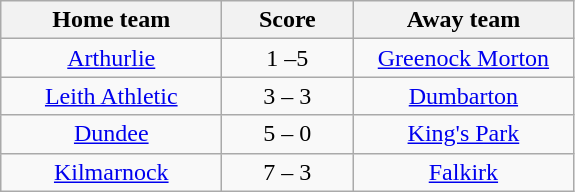<table class="wikitable" style="text-align: center">
<tr>
<th width=140>Home team</th>
<th width=80>Score</th>
<th width=140>Away team</th>
</tr>
<tr>
<td><a href='#'>Arthurlie</a></td>
<td>1 –5</td>
<td><a href='#'>Greenock Morton</a></td>
</tr>
<tr>
<td><a href='#'>Leith Athletic</a></td>
<td>3 – 3</td>
<td><a href='#'>Dumbarton</a></td>
</tr>
<tr>
<td><a href='#'>Dundee</a></td>
<td>5 – 0</td>
<td><a href='#'>King's Park</a></td>
</tr>
<tr>
<td><a href='#'>Kilmarnock</a></td>
<td>7 – 3</td>
<td><a href='#'>Falkirk</a></td>
</tr>
</table>
